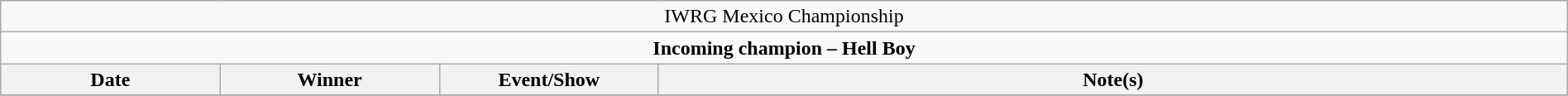<table class="wikitable" style="text-align:center; width:100%;">
<tr>
<td colspan="4" style="text-align: center;">IWRG Mexico Championship</td>
</tr>
<tr>
<td colspan="4" style="text-align: center;"><strong>Incoming champion – Hell Boy</strong></td>
</tr>
<tr>
<th width=14%>Date</th>
<th width=14%>Winner</th>
<th width=14%>Event/Show</th>
<th width=58%>Note(s)</th>
</tr>
<tr>
</tr>
</table>
